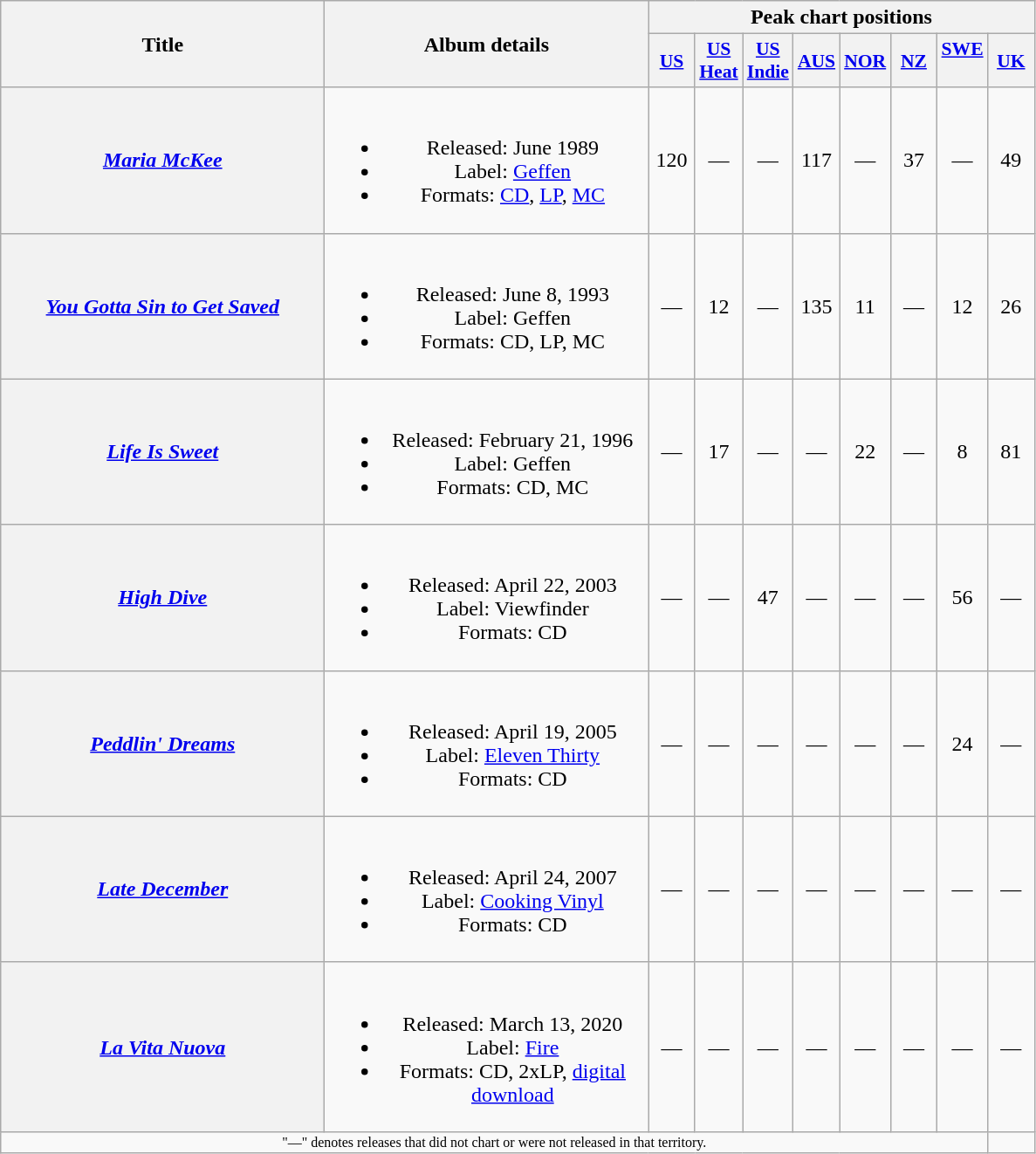<table class="wikitable plainrowheaders" style="text-align:center;">
<tr>
<th rowspan="2" scope="col" style="width:15em;">Title</th>
<th rowspan="2" scope="col" style="width:15em;">Album details</th>
<th colspan="8">Peak chart positions</th>
</tr>
<tr>
<th scope="col" style="width:2em;font-size:90%;"><a href='#'>US</a><br></th>
<th scope="col" style="width:2em;font-size:90%;"><a href='#'>US Heat</a><br></th>
<th scope="col" style="width:2em;font-size:90%;"><a href='#'>US Indie</a><br></th>
<th scope="col" style="width:2em;font-size:90%;"><a href='#'>AUS</a><br></th>
<th scope="col" style="width:2em;font-size:90%;"><a href='#'>NOR</a><br></th>
<th scope="col" style="width:2em;font-size:90%;"><a href='#'>NZ</a><br></th>
<th scope="col" style="width:2em;font-size:90%;"><a href='#'>SWE</a><br><br></th>
<th scope="col" style="width:2em;font-size:90%;"><a href='#'>UK</a><br></th>
</tr>
<tr>
<th scope="row"><em><a href='#'>Maria McKee</a></em></th>
<td><br><ul><li>Released: June 1989</li><li>Label: <a href='#'>Geffen</a></li><li>Formats: <a href='#'>CD</a>, <a href='#'>LP</a>, <a href='#'>MC</a></li></ul></td>
<td>120</td>
<td>—</td>
<td>—</td>
<td>117</td>
<td>—</td>
<td>37</td>
<td>—</td>
<td>49</td>
</tr>
<tr>
<th scope="row"><em><a href='#'>You Gotta Sin to Get Saved</a></em></th>
<td><br><ul><li>Released: June 8, 1993</li><li>Label: Geffen</li><li>Formats: CD, LP, MC</li></ul></td>
<td>—</td>
<td>12</td>
<td>—</td>
<td>135</td>
<td>11</td>
<td>—</td>
<td>12</td>
<td>26</td>
</tr>
<tr>
<th scope="row"><em><a href='#'>Life Is Sweet</a></em></th>
<td><br><ul><li>Released: February 21, 1996</li><li>Label: Geffen</li><li>Formats: CD, MC</li></ul></td>
<td>—</td>
<td>17</td>
<td>—</td>
<td>—</td>
<td>22</td>
<td>—</td>
<td>8</td>
<td>81</td>
</tr>
<tr>
<th scope="row"><em><a href='#'>High Dive</a></em></th>
<td><br><ul><li>Released: April 22, 2003</li><li>Label: Viewfinder</li><li>Formats: CD</li></ul></td>
<td>—</td>
<td>—</td>
<td>47</td>
<td>—</td>
<td>—</td>
<td>—</td>
<td>56</td>
<td>—</td>
</tr>
<tr>
<th scope="row"><em><a href='#'>Peddlin' Dreams</a></em></th>
<td><br><ul><li>Released: April 19, 2005</li><li>Label: <a href='#'>Eleven Thirty</a></li><li>Formats: CD</li></ul></td>
<td>—</td>
<td>—</td>
<td>—</td>
<td>—</td>
<td>—</td>
<td>—</td>
<td>24</td>
<td>—</td>
</tr>
<tr>
<th scope="row"><em><a href='#'>Late December</a></em></th>
<td><br><ul><li>Released: April 24, 2007</li><li>Label: <a href='#'>Cooking Vinyl</a></li><li>Formats: CD</li></ul></td>
<td>—</td>
<td>—</td>
<td>—</td>
<td>—</td>
<td>—</td>
<td>—</td>
<td>—</td>
<td>—</td>
</tr>
<tr>
<th scope="row"><em><a href='#'>La Vita Nuova</a></em></th>
<td><br><ul><li>Released: March 13, 2020</li><li>Label: <a href='#'>Fire</a></li><li>Formats: CD, 2xLP, <a href='#'>digital download</a></li></ul></td>
<td>—</td>
<td>—</td>
<td>—</td>
<td>—</td>
<td>—</td>
<td>—</td>
<td>—</td>
<td>—</td>
</tr>
<tr>
<td colspan="9" style="font-size:8pt">"—" denotes releases that did not chart or were not released in that territory.</td>
</tr>
</table>
